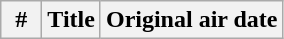<table class="wikitable plainrowheaders">
<tr>
<th width="20">#</th>
<th>Title</th>
<th>Original air date<br>











































</th>
</tr>
</table>
